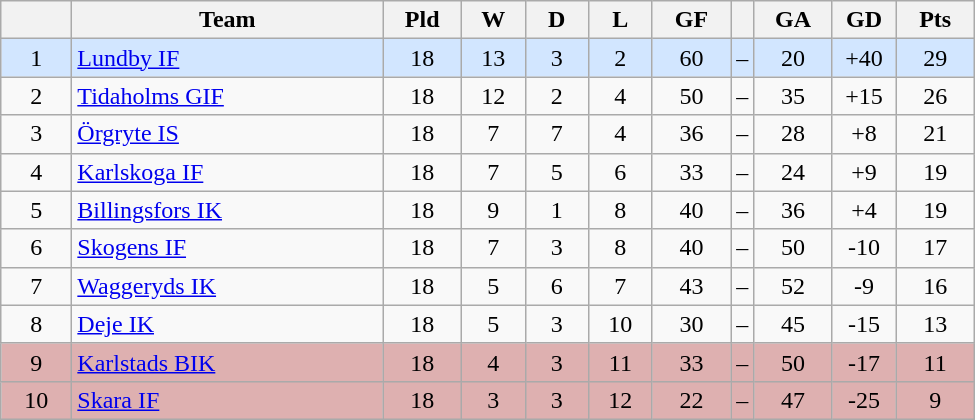<table class="wikitable" style="text-align: center;">
<tr>
<th style="width: 40px;"></th>
<th style="width: 200px;">Team</th>
<th style="width: 45px;">Pld</th>
<th style="width: 35px;">W</th>
<th style="width: 35px;">D</th>
<th style="width: 35px;">L</th>
<th style="width: 45px;">GF</th>
<th></th>
<th style="width: 45px;">GA</th>
<th style="width: 35px;">GD</th>
<th style="width: 45px;">Pts</th>
</tr>
<tr style="background: #d2e6ff">
<td>1</td>
<td style="text-align: left;"><a href='#'>Lundby IF</a></td>
<td>18</td>
<td>13</td>
<td>3</td>
<td>2</td>
<td>60</td>
<td>–</td>
<td>20</td>
<td>+40</td>
<td>29</td>
</tr>
<tr>
<td>2</td>
<td style="text-align: left;"><a href='#'>Tidaholms GIF</a></td>
<td>18</td>
<td>12</td>
<td>2</td>
<td>4</td>
<td>50</td>
<td>–</td>
<td>35</td>
<td>+15</td>
<td>26</td>
</tr>
<tr>
<td>3</td>
<td style="text-align: left;"><a href='#'>Örgryte IS</a></td>
<td>18</td>
<td>7</td>
<td>7</td>
<td>4</td>
<td>36</td>
<td>–</td>
<td>28</td>
<td>+8</td>
<td>21</td>
</tr>
<tr>
<td>4</td>
<td style="text-align: left;"><a href='#'>Karlskoga IF</a></td>
<td>18</td>
<td>7</td>
<td>5</td>
<td>6</td>
<td>33</td>
<td>–</td>
<td>24</td>
<td>+9</td>
<td>19</td>
</tr>
<tr>
<td>5</td>
<td style="text-align: left;"><a href='#'>Billingsfors IK</a></td>
<td>18</td>
<td>9</td>
<td>1</td>
<td>8</td>
<td>40</td>
<td>–</td>
<td>36</td>
<td>+4</td>
<td>19</td>
</tr>
<tr>
<td>6</td>
<td style="text-align: left;"><a href='#'>Skogens IF</a></td>
<td>18</td>
<td>7</td>
<td>3</td>
<td>8</td>
<td>40</td>
<td>–</td>
<td>50</td>
<td>-10</td>
<td>17</td>
</tr>
<tr>
<td>7</td>
<td style="text-align: left;"><a href='#'>Waggeryds IK</a></td>
<td>18</td>
<td>5</td>
<td>6</td>
<td>7</td>
<td>43</td>
<td>–</td>
<td>52</td>
<td>-9</td>
<td>16</td>
</tr>
<tr>
<td>8</td>
<td style="text-align: left;"><a href='#'>Deje IK</a></td>
<td>18</td>
<td>5</td>
<td>3</td>
<td>10</td>
<td>30</td>
<td>–</td>
<td>45</td>
<td>-15</td>
<td>13</td>
</tr>
<tr style="background: #deb0b0">
<td>9</td>
<td style="text-align: left;"><a href='#'>Karlstads BIK</a></td>
<td>18</td>
<td>4</td>
<td>3</td>
<td>11</td>
<td>33</td>
<td>–</td>
<td>50</td>
<td>-17</td>
<td>11</td>
</tr>
<tr style="background: #deb0b0">
<td>10</td>
<td style="text-align: left;"><a href='#'>Skara IF</a></td>
<td>18</td>
<td>3</td>
<td>3</td>
<td>12</td>
<td>22</td>
<td>–</td>
<td>47</td>
<td>-25</td>
<td>9</td>
</tr>
</table>
